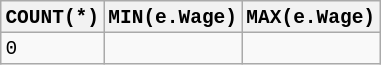<table class="wikitable" style="font-family:monospace">
<tr>
<th>COUNT(*)</th>
<th>MIN(e.Wage)</th>
<th>MAX(e.Wage)</th>
</tr>
<tr>
<td>0</td>
<td></td>
<td></td>
</tr>
</table>
